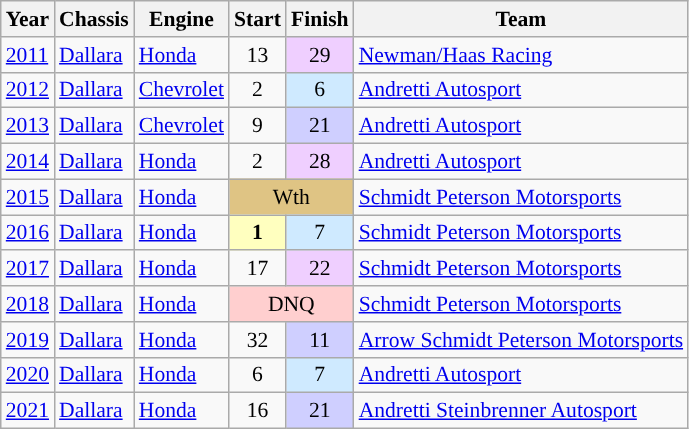<table class="wikitable" style="font-size: 90%;">
<tr>
<th>Year</th>
<th>Chassis</th>
<th>Engine</th>
<th>Start</th>
<th>Finish</th>
<th>Team</th>
</tr>
<tr>
<td><a href='#'>2011</a></td>
<td><a href='#'>Dallara</a></td>
<td><a href='#'>Honda</a></td>
<td align=center>13</td>
<td align=center style="background:#EFCFFF;">29</td>
<td><a href='#'>Newman/Haas Racing</a></td>
</tr>
<tr>
<td><a href='#'>2012</a></td>
<td><a href='#'>Dallara</a></td>
<td><a href='#'>Chevrolet</a></td>
<td align=center>2</td>
<td align=center style="background:#CFEAFF;">6</td>
<td><a href='#'>Andretti Autosport</a></td>
</tr>
<tr>
<td><a href='#'>2013</a></td>
<td><a href='#'>Dallara</a></td>
<td><a href='#'>Chevrolet</a></td>
<td align=center>9</td>
<td align=center style="background:#CFCFFF;">21</td>
<td><a href='#'>Andretti Autosport</a></td>
</tr>
<tr>
<td><a href='#'>2014</a></td>
<td><a href='#'>Dallara</a></td>
<td><a href='#'>Honda</a></td>
<td align=center>2</td>
<td align=center style="background:#EFCFFF;">28</td>
<td><a href='#'>Andretti Autosport</a></td>
</tr>
<tr>
<td><a href='#'>2015</a></td>
<td><a href='#'>Dallara</a></td>
<td><a href='#'>Honda</a></td>
<td align=center colspan=2 style="background:#DFC484;">Wth</td>
<td nowrap><a href='#'>Schmidt Peterson Motorsports</a></td>
</tr>
<tr>
<td><a href='#'>2016</a></td>
<td><a href='#'>Dallara</a></td>
<td><a href='#'>Honda</a></td>
<td align=center style="background:#FFFFBF;"><strong>1</strong></td>
<td align=center style="background:#CFEAFF;">7</td>
<td><a href='#'>Schmidt Peterson Motorsports</a></td>
</tr>
<tr>
<td><a href='#'>2017</a></td>
<td><a href='#'>Dallara</a></td>
<td><a href='#'>Honda</a></td>
<td align=center>17</td>
<td align=center style="background:#EFCFFF;">22</td>
<td><a href='#'>Schmidt Peterson Motorsports</a></td>
</tr>
<tr>
<td><a href='#'>2018</a></td>
<td><a href='#'>Dallara</a></td>
<td><a href='#'>Honda</a></td>
<td align=center style="background:#FFCFCF;" colspan=2>DNQ</td>
<td><a href='#'>Schmidt Peterson Motorsports</a></td>
</tr>
<tr>
<td><a href='#'>2019</a></td>
<td><a href='#'>Dallara</a></td>
<td><a href='#'>Honda</a></td>
<td align=center>32</td>
<td align=center style="background:#CFCFFF;">11</td>
<td><a href='#'>Arrow Schmidt Peterson Motorsports</a></td>
</tr>
<tr>
<td><a href='#'>2020</a></td>
<td><a href='#'>Dallara</a></td>
<td><a href='#'>Honda</a></td>
<td align=center>6</td>
<td align=center style="background:#CFEAFF;">7</td>
<td><a href='#'>Andretti Autosport</a></td>
</tr>
<tr>
<td><a href='#'>2021</a></td>
<td><a href='#'>Dallara</a></td>
<td><a href='#'>Honda</a></td>
<td align=center>16</td>
<td align=center style="background:#CFCFFF;">21</td>
<td><a href='#'>Andretti Steinbrenner Autosport</a></td>
</tr>
</table>
